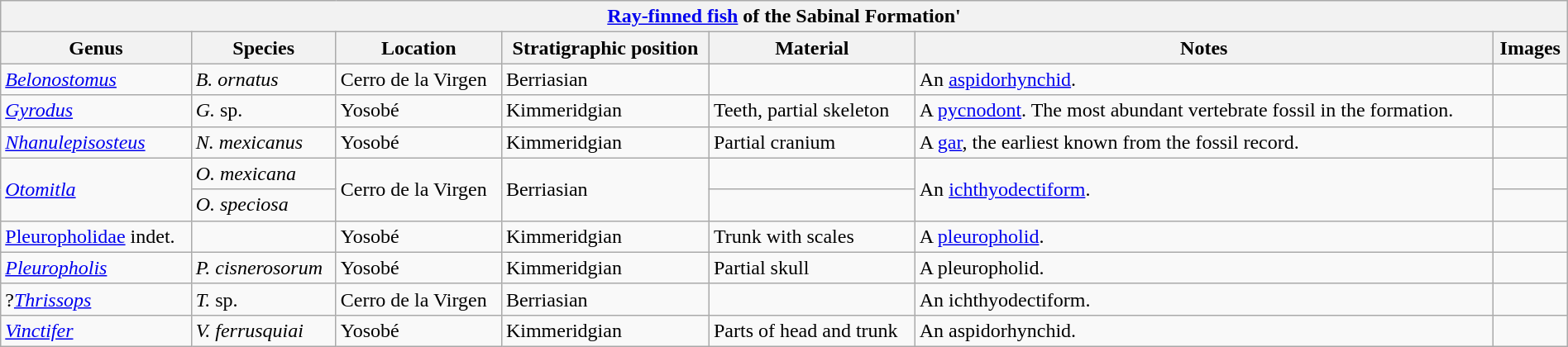<table class="wikitable" width="100%" align="center">
<tr>
<th colspan="8" align="center"><a href='#'>Ray-finned fish</a> of the Sabinal Formation'</th>
</tr>
<tr>
<th>Genus</th>
<th>Species</th>
<th>Location</th>
<th>Stratigraphic position</th>
<th>Material</th>
<th>Notes</th>
<th>Images</th>
</tr>
<tr>
<td><em><a href='#'>Belonostomus</a></em></td>
<td><em>B. ornatus</em></td>
<td>Cerro de la Virgen</td>
<td>Berriasian</td>
<td></td>
<td>An <a href='#'>aspidorhynchid</a>.</td>
<td></td>
</tr>
<tr>
<td><em><a href='#'>Gyrodus</a></em></td>
<td><em>G.</em> sp.</td>
<td>Yosobé</td>
<td>Kimmeridgian</td>
<td>Teeth, partial skeleton</td>
<td>A <a href='#'>pycnodont</a>. The most abundant vertebrate fossil in the formation.</td>
<td></td>
</tr>
<tr>
<td><em><a href='#'>Nhanulepisosteus</a></em></td>
<td><em>N. mexicanus</em></td>
<td>Yosobé</td>
<td>Kimmeridgian</td>
<td>Partial cranium</td>
<td>A <a href='#'>gar</a>, the earliest known from the fossil record.</td>
<td></td>
</tr>
<tr>
<td rowspan="2"><em><a href='#'>Otomitla</a></em></td>
<td><em>O. mexicana</em></td>
<td rowspan="2">Cerro de la Virgen</td>
<td rowspan="2">Berriasian</td>
<td></td>
<td rowspan="2">An <a href='#'>ichthyodectiform</a>.</td>
<td></td>
</tr>
<tr>
<td><em>O. speciosa</em></td>
<td></td>
<td></td>
</tr>
<tr>
<td><a href='#'>Pleuropholidae</a> indet.</td>
<td></td>
<td>Yosobé</td>
<td>Kimmeridgian</td>
<td>Trunk with scales</td>
<td>A <a href='#'>pleuropholid</a>.</td>
<td></td>
</tr>
<tr>
<td><em><a href='#'>Pleuropholis</a></em></td>
<td><em>P. cisnerosorum</em></td>
<td>Yosobé</td>
<td>Kimmeridgian</td>
<td>Partial skull</td>
<td>A pleuropholid.</td>
<td></td>
</tr>
<tr>
<td>?<em><a href='#'>Thrissops</a></em></td>
<td><em>T.</em> sp.</td>
<td>Cerro de la Virgen</td>
<td>Berriasian</td>
<td></td>
<td>An ichthyodectiform.</td>
<td></td>
</tr>
<tr>
<td><em><a href='#'>Vinctifer</a></em></td>
<td><em>V. ferrusquiai</em></td>
<td>Yosobé</td>
<td>Kimmeridgian</td>
<td>Parts of head and trunk</td>
<td>An aspidorhynchid.</td>
<td></td>
</tr>
</table>
